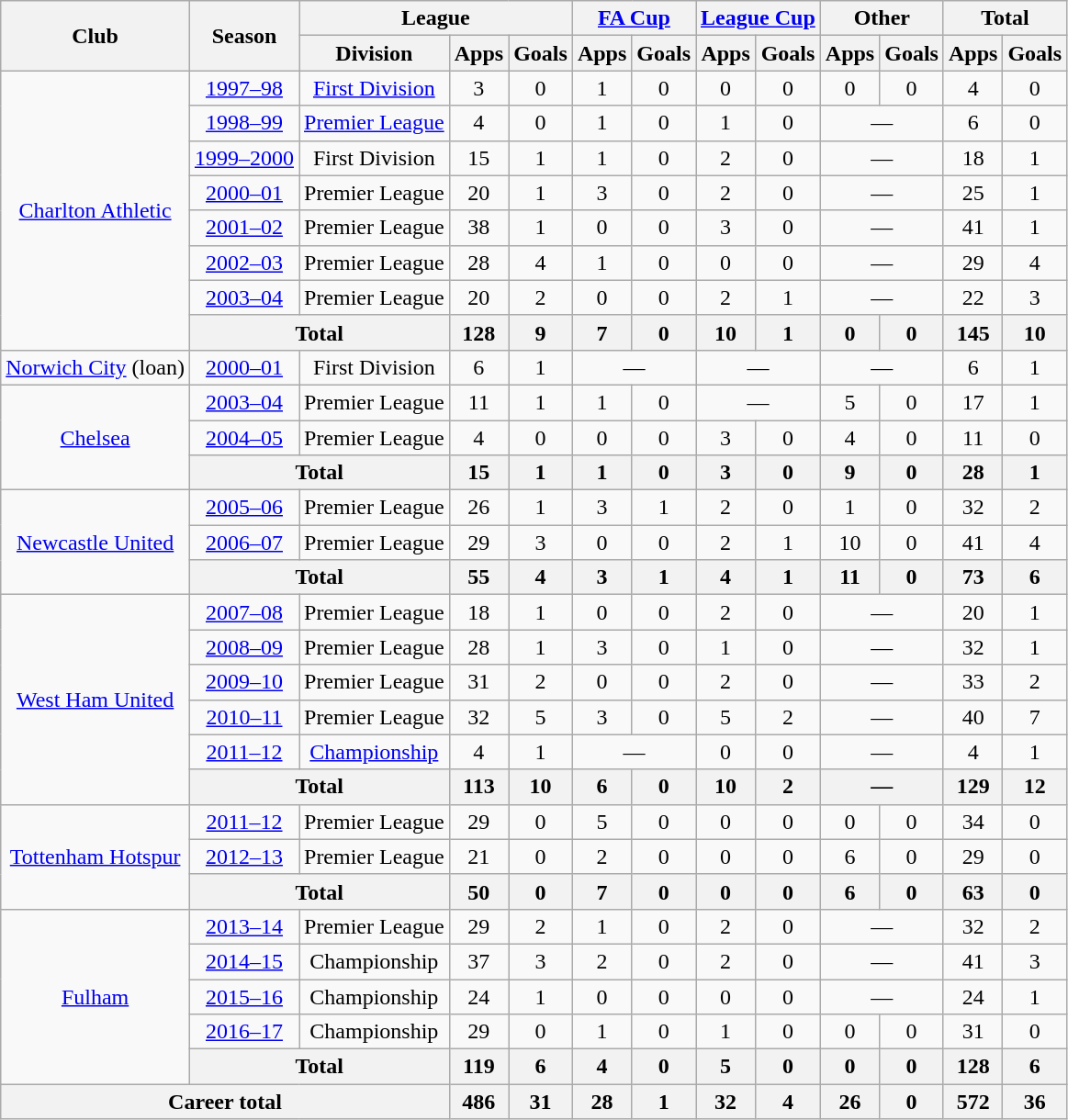<table class=wikitable style=text-align:center>
<tr>
<th rowspan="2">Club</th>
<th rowspan="2">Season</th>
<th colspan="3">League</th>
<th colspan="2"><a href='#'>FA Cup</a></th>
<th colspan="2"><a href='#'>League Cup</a></th>
<th colspan="2">Other</th>
<th colspan="2">Total</th>
</tr>
<tr>
<th>Division</th>
<th>Apps</th>
<th>Goals</th>
<th>Apps</th>
<th>Goals</th>
<th>Apps</th>
<th>Goals</th>
<th>Apps</th>
<th>Goals</th>
<th>Apps</th>
<th>Goals</th>
</tr>
<tr>
<td rowspan="8"><a href='#'>Charlton Athletic</a></td>
<td><a href='#'>1997–98</a></td>
<td><a href='#'>First Division</a></td>
<td>3</td>
<td>0</td>
<td>1</td>
<td>0</td>
<td>0</td>
<td>0</td>
<td>0</td>
<td>0</td>
<td>4</td>
<td>0</td>
</tr>
<tr>
<td><a href='#'>1998–99</a></td>
<td><a href='#'>Premier League</a></td>
<td>4</td>
<td>0</td>
<td>1</td>
<td>0</td>
<td>1</td>
<td>0</td>
<td colspan="2">—</td>
<td>6</td>
<td>0</td>
</tr>
<tr>
<td><a href='#'>1999–2000</a></td>
<td>First Division</td>
<td>15</td>
<td>1</td>
<td>1</td>
<td>0</td>
<td>2</td>
<td>0</td>
<td colspan="2">—</td>
<td>18</td>
<td>1</td>
</tr>
<tr>
<td><a href='#'>2000–01</a></td>
<td>Premier League</td>
<td>20</td>
<td>1</td>
<td>3</td>
<td>0</td>
<td>2</td>
<td>0</td>
<td colspan="2">—</td>
<td>25</td>
<td>1</td>
</tr>
<tr>
<td><a href='#'>2001–02</a></td>
<td>Premier League</td>
<td>38</td>
<td>1</td>
<td>0</td>
<td>0</td>
<td>3</td>
<td>0</td>
<td colspan="2">—</td>
<td>41</td>
<td>1</td>
</tr>
<tr>
<td><a href='#'>2002–03</a></td>
<td>Premier League</td>
<td>28</td>
<td>4</td>
<td>1</td>
<td>0</td>
<td>0</td>
<td>0</td>
<td colspan="2">—</td>
<td>29</td>
<td>4</td>
</tr>
<tr>
<td><a href='#'>2003–04</a></td>
<td>Premier League</td>
<td>20</td>
<td>2</td>
<td>0</td>
<td>0</td>
<td>2</td>
<td>1</td>
<td colspan="2">—</td>
<td>22</td>
<td>3</td>
</tr>
<tr>
<th colspan="2">Total</th>
<th>128</th>
<th>9</th>
<th>7</th>
<th>0</th>
<th>10</th>
<th>1</th>
<th>0</th>
<th>0</th>
<th>145</th>
<th>10</th>
</tr>
<tr>
<td><a href='#'>Norwich City</a> (loan)</td>
<td><a href='#'>2000–01</a></td>
<td>First Division</td>
<td>6</td>
<td>1</td>
<td colspan="2">—</td>
<td colspan="2">—</td>
<td colspan="2">—</td>
<td>6</td>
<td>1</td>
</tr>
<tr>
<td rowspan="3"><a href='#'>Chelsea</a></td>
<td><a href='#'>2003–04</a></td>
<td>Premier League</td>
<td>11</td>
<td>1</td>
<td>1</td>
<td>0</td>
<td colspan="2">—</td>
<td>5</td>
<td>0</td>
<td>17</td>
<td>1</td>
</tr>
<tr>
<td><a href='#'>2004–05</a></td>
<td>Premier League</td>
<td>4</td>
<td>0</td>
<td>0</td>
<td>0</td>
<td>3</td>
<td>0</td>
<td>4</td>
<td>0</td>
<td>11</td>
<td>0</td>
</tr>
<tr>
<th colspan="2">Total</th>
<th>15</th>
<th>1</th>
<th>1</th>
<th>0</th>
<th>3</th>
<th>0</th>
<th>9</th>
<th>0</th>
<th>28</th>
<th>1</th>
</tr>
<tr>
<td rowspan="3"><a href='#'>Newcastle United</a></td>
<td><a href='#'>2005–06</a></td>
<td>Premier League</td>
<td>26</td>
<td>1</td>
<td>3</td>
<td>1</td>
<td>2</td>
<td>0</td>
<td>1</td>
<td>0</td>
<td>32</td>
<td>2</td>
</tr>
<tr>
<td><a href='#'>2006–07</a></td>
<td>Premier League</td>
<td>29</td>
<td>3</td>
<td>0</td>
<td>0</td>
<td>2</td>
<td>1</td>
<td>10</td>
<td>0</td>
<td>41</td>
<td>4</td>
</tr>
<tr>
<th colspan="2">Total</th>
<th>55</th>
<th>4</th>
<th>3</th>
<th>1</th>
<th>4</th>
<th>1</th>
<th>11</th>
<th>0</th>
<th>73</th>
<th>6</th>
</tr>
<tr>
<td rowspan="6"><a href='#'>West Ham United</a></td>
<td><a href='#'>2007–08</a></td>
<td>Premier League</td>
<td>18</td>
<td>1</td>
<td>0</td>
<td>0</td>
<td>2</td>
<td>0</td>
<td colspan="2">—</td>
<td>20</td>
<td>1</td>
</tr>
<tr>
<td><a href='#'>2008–09</a></td>
<td>Premier League</td>
<td>28</td>
<td>1</td>
<td>3</td>
<td>0</td>
<td>1</td>
<td>0</td>
<td colspan="2">—</td>
<td>32</td>
<td>1</td>
</tr>
<tr>
<td><a href='#'>2009–10</a></td>
<td>Premier League</td>
<td>31</td>
<td>2</td>
<td>0</td>
<td>0</td>
<td>2</td>
<td>0</td>
<td colspan="2">—</td>
<td>33</td>
<td>2</td>
</tr>
<tr>
<td><a href='#'>2010–11</a></td>
<td>Premier League</td>
<td>32</td>
<td>5</td>
<td>3</td>
<td>0</td>
<td>5</td>
<td>2</td>
<td colspan="2">—</td>
<td>40</td>
<td>7</td>
</tr>
<tr>
<td><a href='#'>2011–12</a></td>
<td><a href='#'>Championship</a></td>
<td>4</td>
<td>1</td>
<td colspan="2">—</td>
<td>0</td>
<td>0</td>
<td colspan="2">—</td>
<td>4</td>
<td>1</td>
</tr>
<tr>
<th colspan="2">Total</th>
<th>113</th>
<th>10</th>
<th>6</th>
<th>0</th>
<th>10</th>
<th>2</th>
<th colspan="2">—</th>
<th>129</th>
<th>12</th>
</tr>
<tr>
<td rowspan="3"><a href='#'>Tottenham Hotspur</a></td>
<td><a href='#'>2011–12</a></td>
<td>Premier League</td>
<td>29</td>
<td>0</td>
<td>5</td>
<td>0</td>
<td>0</td>
<td>0</td>
<td>0</td>
<td>0</td>
<td>34</td>
<td>0</td>
</tr>
<tr>
<td><a href='#'>2012–13</a></td>
<td>Premier League</td>
<td>21</td>
<td>0</td>
<td>2</td>
<td>0</td>
<td>0</td>
<td>0</td>
<td>6</td>
<td>0</td>
<td>29</td>
<td>0</td>
</tr>
<tr>
<th colspan="2">Total</th>
<th>50</th>
<th>0</th>
<th>7</th>
<th>0</th>
<th>0</th>
<th>0</th>
<th>6</th>
<th>0</th>
<th>63</th>
<th>0</th>
</tr>
<tr>
<td rowspan="5"><a href='#'>Fulham</a></td>
<td><a href='#'>2013–14</a></td>
<td>Premier League</td>
<td>29</td>
<td>2</td>
<td>1</td>
<td>0</td>
<td>2</td>
<td>0</td>
<td colspan="2">—</td>
<td>32</td>
<td>2</td>
</tr>
<tr>
<td><a href='#'>2014–15</a></td>
<td>Championship</td>
<td>37</td>
<td>3</td>
<td>2</td>
<td>0</td>
<td>2</td>
<td>0</td>
<td colspan="2">—</td>
<td>41</td>
<td>3</td>
</tr>
<tr>
<td><a href='#'>2015–16</a></td>
<td>Championship</td>
<td>24</td>
<td>1</td>
<td>0</td>
<td>0</td>
<td>0</td>
<td>0</td>
<td colspan="2">—</td>
<td>24</td>
<td>1</td>
</tr>
<tr>
<td><a href='#'>2016–17</a></td>
<td>Championship</td>
<td>29</td>
<td>0</td>
<td>1</td>
<td>0</td>
<td>1</td>
<td>0</td>
<td>0</td>
<td>0</td>
<td>31</td>
<td>0</td>
</tr>
<tr>
<th colspan="2">Total</th>
<th>119</th>
<th>6</th>
<th>4</th>
<th>0</th>
<th>5</th>
<th>0</th>
<th>0</th>
<th>0</th>
<th>128</th>
<th>6</th>
</tr>
<tr>
<th colspan="3">Career total</th>
<th>486</th>
<th>31</th>
<th>28</th>
<th>1</th>
<th>32</th>
<th>4</th>
<th>26</th>
<th>0</th>
<th>572</th>
<th>36</th>
</tr>
</table>
